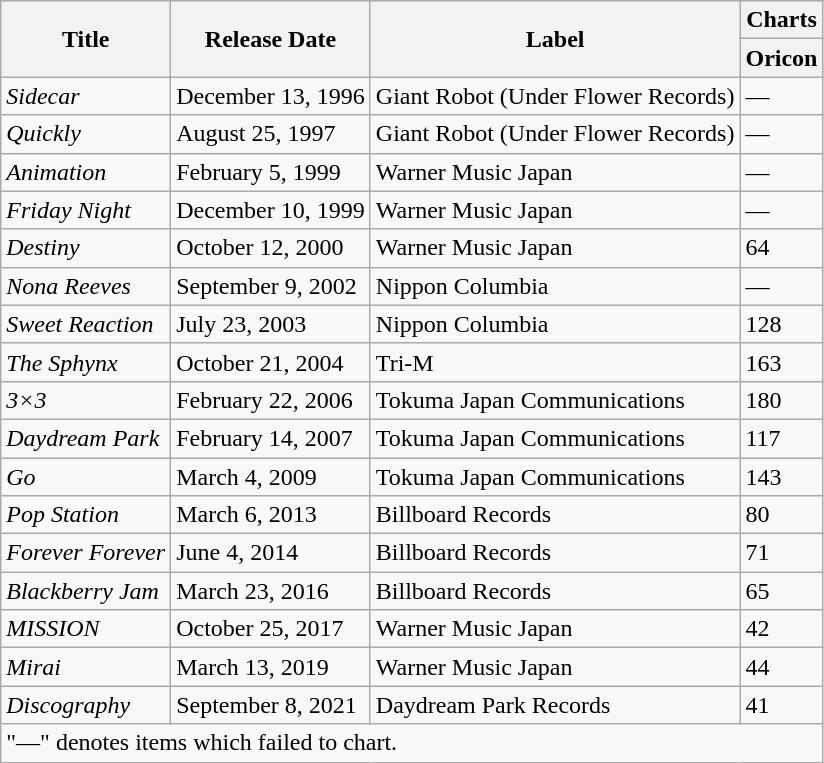<table class="wikitable">
<tr>
<th rowspan="2">Title</th>
<th rowspan="2">Release Date</th>
<th rowspan="2">Label</th>
<th>Charts</th>
</tr>
<tr>
<th>Oricon</th>
</tr>
<tr>
<td><em>Sidecar</em></td>
<td>December 13, 1996</td>
<td>Giant Robot (Under Flower Records)</td>
<td>—</td>
</tr>
<tr>
<td><em>Quickly</em></td>
<td>August 25, 1997</td>
<td>Giant Robot (Under Flower Records)</td>
<td>—</td>
</tr>
<tr>
<td><em>Animation</em></td>
<td>February 5, 1999</td>
<td>Warner Music Japan</td>
<td>—</td>
</tr>
<tr>
<td><em>Friday Night</em></td>
<td>December 10, 1999</td>
<td>Warner Music Japan</td>
<td>—</td>
</tr>
<tr>
<td><em>Destiny</em></td>
<td>October 12, 2000</td>
<td>Warner Music Japan</td>
<td>64</td>
</tr>
<tr>
<td><em>Nona Reeves</em></td>
<td>September 9, 2002</td>
<td>Nippon Columbia</td>
<td>—</td>
</tr>
<tr>
<td><em>Sweet Reaction</em></td>
<td>July 23, 2003</td>
<td>Nippon Columbia</td>
<td>128</td>
</tr>
<tr>
<td><em>The Sphynx</em></td>
<td>October 21, 2004</td>
<td>Tri-M</td>
<td>163</td>
</tr>
<tr>
<td><em>3×3</em></td>
<td>February 22, 2006</td>
<td>Tokuma Japan Communications</td>
<td>180</td>
</tr>
<tr>
<td><em>Daydream Park</em></td>
<td>February 14, 2007</td>
<td>Tokuma Japan Communications</td>
<td>117</td>
</tr>
<tr>
<td><em>Go</em></td>
<td>March 4, 2009</td>
<td>Tokuma Japan Communications</td>
<td>143</td>
</tr>
<tr>
<td><em>Pop Station</em></td>
<td>March 6, 2013</td>
<td>Billboard Records</td>
<td>80</td>
</tr>
<tr>
<td><em>Forever Forever</em></td>
<td>June 4, 2014</td>
<td>Billboard Records</td>
<td>71</td>
</tr>
<tr>
<td><em>Blackberry Jam</em></td>
<td>March 23, 2016</td>
<td>Billboard Records</td>
<td>65</td>
</tr>
<tr>
<td><em>MISSION</em></td>
<td>October 25, 2017</td>
<td>Warner Music Japan</td>
<td>42</td>
</tr>
<tr>
<td><em>Mirai</em></td>
<td>March 13, 2019 </td>
<td>Warner Music Japan</td>
<td>44</td>
</tr>
<tr>
<td><em>Discography</em></td>
<td>September 8, 2021 </td>
<td>Daydream Park Records</td>
<td>41</td>
</tr>
<tr>
<td colspan="4">"—" denotes items which failed to chart.</td>
</tr>
</table>
